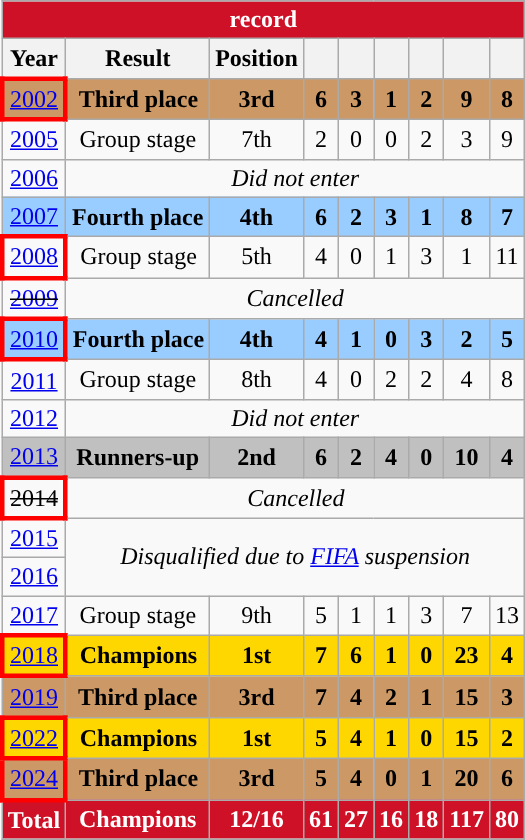<table class="wikitable" style="text-align: center;">
<tr>
<th colspan=9 style="background: #CE1126; color: #FFFFFF;"><a href='#'></a> record</th>
</tr>
<tr>
<th>Year</th>
<th>Result</th>
<th>Position</th>
<th></th>
<th></th>
<th></th>
<th></th>
<th></th>
<th></th>
</tr>
<tr bgcolor=#cc9966>
<td style="border: 3px solid red">  <a href='#'>2002</a></td>
<td><strong>Third place</strong></td>
<td><strong>3rd</strong></td>
<td><strong>6</strong></td>
<td><strong>3</strong></td>
<td><strong>1</strong></td>
<td><strong>2</strong></td>
<td><strong>9</strong></td>
<td><strong>8</strong></td>
</tr>
<tr>
<td> <a href='#'>2005</a></td>
<td>Group stage</td>
<td>7th</td>
<td>2</td>
<td>0</td>
<td>0</td>
<td>2</td>
<td>3</td>
<td>9</td>
</tr>
<tr>
<td> <a href='#'>2006</a></td>
<td colspan=8><em>Did not enter</em></td>
</tr>
<tr style="background:#9acdff;">
<td> <a href='#'>2007</a></td>
<td><strong>Fourth place</strong></td>
<td><strong>4th</strong></td>
<td><strong>6</strong></td>
<td><strong>2</strong></td>
<td><strong>3</strong></td>
<td><strong>1</strong></td>
<td><strong>8</strong></td>
<td><strong>7</strong></td>
</tr>
<tr>
<td style="border: 3px solid red"> <a href='#'>2008</a></td>
<td>Group stage</td>
<td>5th</td>
<td>4</td>
<td>0</td>
<td>1</td>
<td>3</td>
<td>1</td>
<td>11</td>
</tr>
<tr>
<td> <s><a href='#'>2009</a></s></td>
<td colspan=8><em>Cancelled</em></td>
</tr>
<tr style="background:#9acdff;">
<td style="border: 3px solid red"> <a href='#'>2010</a></td>
<td><strong>Fourth place</strong></td>
<td><strong>4th</strong></td>
<td><strong>4</strong></td>
<td><strong>1</strong></td>
<td><strong>0</strong></td>
<td><strong>3</strong></td>
<td><strong>2</strong></td>
<td><strong>5</strong></td>
</tr>
<tr>
<td> <a href='#'>2011</a></td>
<td>Group stage</td>
<td>8th</td>
<td>4</td>
<td>0</td>
<td>2</td>
<td>2</td>
<td>4</td>
<td>8</td>
</tr>
<tr>
<td> <a href='#'>2012</a></td>
<td colspan=8><em>Did not enter</em></td>
</tr>
<tr bgcolor=#C0C0C0>
<td> <a href='#'>2013</a></td>
<td><strong>Runners-up</strong></td>
<td><strong>2nd</strong></td>
<td><strong>6</strong></td>
<td><strong>2</strong></td>
<td><strong>4</strong></td>
<td><strong>0</strong></td>
<td><strong>10</strong></td>
<td><strong>4</strong></td>
</tr>
<tr>
<td style="border: 3px solid red"> <s>2014</s></td>
<td colspan=8><em>Cancelled</em></td>
</tr>
<tr>
<td> <a href='#'>2015</a></td>
<td rowspan=2 colspan=8><em>Disqualified due to <a href='#'>FIFA</a> suspension</em></td>
</tr>
<tr>
<td> <a href='#'>2016</a></td>
</tr>
<tr>
<td> <a href='#'>2017</a></td>
<td>Group stage</td>
<td>9th</td>
<td>5</td>
<td>1</td>
<td>1</td>
<td>3</td>
<td>7</td>
<td>13</td>
</tr>
<tr style="background:gold;">
<td style="border: 3px solid red"> <a href='#'>2018</a></td>
<td><strong>Champions</strong></td>
<td><strong>1st</strong></td>
<td><strong>7</strong></td>
<td><strong>6</strong></td>
<td><strong>1</strong></td>
<td><strong>0</strong></td>
<td><strong>23</strong></td>
<td><strong>4</strong></td>
</tr>
<tr bgcolor=#cc9966>
<td> <a href='#'>2019</a></td>
<td><strong>Third place</strong></td>
<td><strong>3rd</strong></td>
<td><strong>7</strong></td>
<td><strong>4</strong></td>
<td><strong>2</strong></td>
<td><strong>1</strong></td>
<td><strong>15</strong></td>
<td><strong>3</strong></td>
</tr>
<tr style="background:gold;">
<td style="border: 3px solid red"> <a href='#'>2022</a></td>
<td><strong>Champions</strong></td>
<td><strong>1st</strong></td>
<td><strong>5</strong></td>
<td><strong>4</strong></td>
<td><strong>1</strong></td>
<td><strong>0</strong></td>
<td><strong>15</strong></td>
<td><strong>2</strong></td>
</tr>
<tr bgcolor=#cc9966>
<td style="border: 3px solid red"> <a href='#'>2024</a></td>
<td><strong>Third place</strong></td>
<td><strong>3rd</strong></td>
<td><strong>5</strong></td>
<td><strong>4</strong></td>
<td><strong>0</strong></td>
<td><strong>1</strong></td>
<td><strong>20</strong></td>
<td><strong>6</strong></td>
</tr>
<tr style="background: #CE1126; color: #FFFFFF;|">
<td><strong>Total</strong></td>
<td><strong>Champions</strong></td>
<td><strong>12/16</strong></td>
<td><strong>61</strong></td>
<td><strong>27</strong></td>
<td><strong>16</strong></td>
<td><strong>18</strong></td>
<td><strong>117</strong></td>
<td><strong>80</strong></td>
</tr>
</table>
